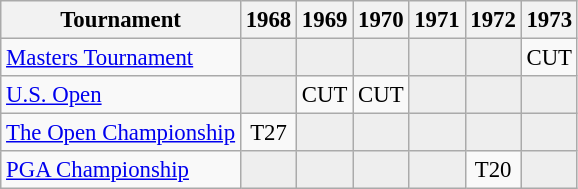<table class="wikitable" style="font-size:95%;text-align:center;">
<tr>
<th>Tournament</th>
<th>1968</th>
<th>1969</th>
<th>1970</th>
<th>1971</th>
<th>1972</th>
<th>1973</th>
</tr>
<tr>
<td align=left><a href='#'>Masters Tournament</a></td>
<td style="background:#eeeeee;"></td>
<td style="background:#eeeeee;"></td>
<td style="background:#eeeeee;"></td>
<td style="background:#eeeeee;"></td>
<td style="background:#eeeeee;"></td>
<td>CUT</td>
</tr>
<tr>
<td align=left><a href='#'>U.S. Open</a></td>
<td style="background:#eeeeee;"></td>
<td>CUT</td>
<td>CUT</td>
<td style="background:#eeeeee;"></td>
<td style="background:#eeeeee;"></td>
<td style="background:#eeeeee;"></td>
</tr>
<tr>
<td align=left><a href='#'>The Open Championship</a></td>
<td>T27</td>
<td style="background:#eeeeee;"></td>
<td style="background:#eeeeee;"></td>
<td style="background:#eeeeee;"></td>
<td style="background:#eeeeee;"></td>
<td style="background:#eeeeee;"></td>
</tr>
<tr>
<td align=left><a href='#'>PGA Championship</a></td>
<td style="background:#eeeeee;"></td>
<td style="background:#eeeeee;"></td>
<td style="background:#eeeeee;"></td>
<td style="background:#eeeeee;"></td>
<td>T20</td>
<td style="background:#eeeeee;"></td>
</tr>
</table>
